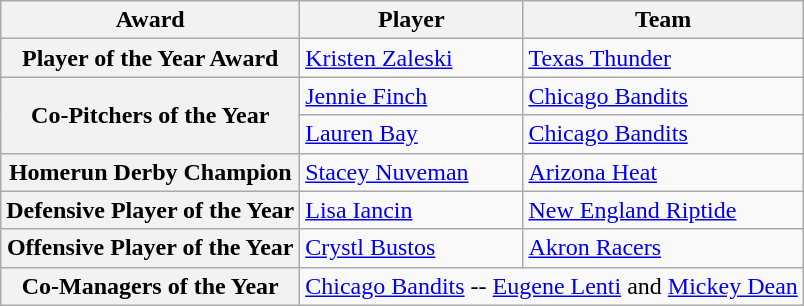<table class="wikitable">
<tr>
<th>Award</th>
<th>Player</th>
<th>Team</th>
</tr>
<tr>
<th>Player of the Year Award</th>
<td><a href='#'>Kristen Zaleski</a></td>
<td><a href='#'>Texas Thunder</a></td>
</tr>
<tr>
<th rowspan=2>Co-Pitchers of the Year</th>
<td><a href='#'>Jennie Finch</a></td>
<td><a href='#'>Chicago Bandits</a></td>
</tr>
<tr>
<td><a href='#'>Lauren Bay</a></td>
<td><a href='#'>Chicago Bandits</a></td>
</tr>
<tr>
<th>Homerun Derby Champion</th>
<td><a href='#'>Stacey Nuveman</a></td>
<td><a href='#'>Arizona Heat</a></td>
</tr>
<tr>
<th>Defensive Player of the Year</th>
<td><a href='#'>Lisa Iancin</a></td>
<td><a href='#'>New England Riptide</a></td>
</tr>
<tr>
<th>Offensive Player of the Year</th>
<td><a href='#'>Crystl Bustos</a></td>
<td><a href='#'>Akron Racers</a></td>
</tr>
<tr>
<th>Co-Managers of the Year</th>
<td colspan=2 style="text-align:center"><a href='#'>Chicago Bandits</a> -- <a href='#'>Eugene Lenti</a> and <a href='#'>Mickey Dean</a></td>
</tr>
</table>
